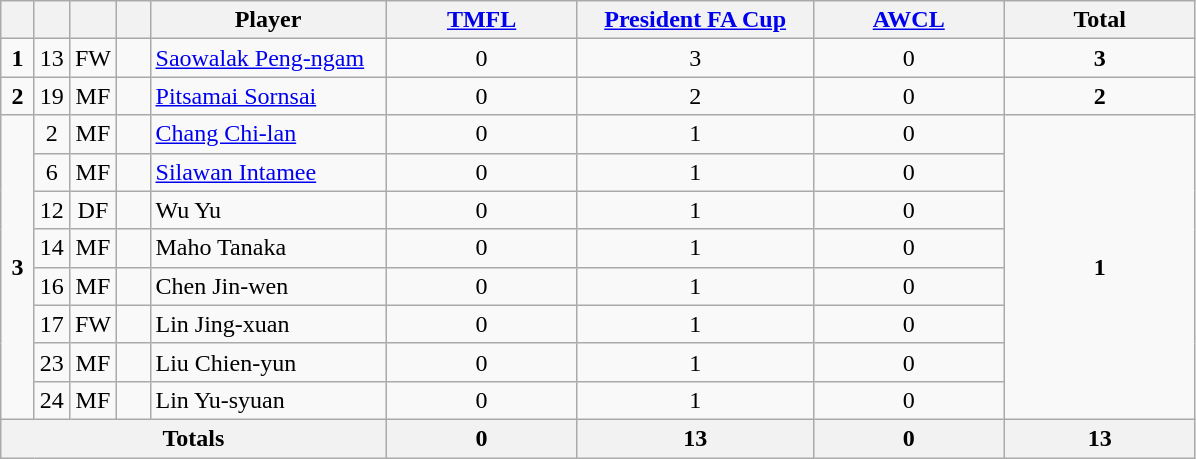<table class="wikitable" style="text-align:center">
<tr>
<th width=15></th>
<th width=15></th>
<th width=15></th>
<th width=15></th>
<th width=150>Player</th>
<th width=120><a href='#'>TMFL</a></th>
<th width=150><a href='#'>President FA Cup</a></th>
<th width=120><a href='#'>AWCL</a></th>
<th width=120>Total</th>
</tr>
<tr>
<td><strong>1</strong></td>
<td>13</td>
<td>FW</td>
<td></td>
<td align=left><a href='#'>Saowalak Peng-ngam</a></td>
<td>0</td>
<td>3</td>
<td>0</td>
<td><strong>3</strong></td>
</tr>
<tr>
<td><strong>2</strong></td>
<td>19</td>
<td>MF</td>
<td></td>
<td align=left><a href='#'>Pitsamai Sornsai</a></td>
<td>0</td>
<td>2</td>
<td>0</td>
<td><strong>2</strong></td>
</tr>
<tr>
<td rowspan=8><strong>3</strong></td>
<td>2</td>
<td>MF</td>
<td></td>
<td align=left><a href='#'>Chang Chi-lan</a></td>
<td>0</td>
<td>1</td>
<td>0</td>
<td rowspan=8><strong>1</strong></td>
</tr>
<tr>
<td>6</td>
<td>MF</td>
<td></td>
<td align=left><a href='#'>Silawan Intamee</a></td>
<td>0</td>
<td>1</td>
<td>0</td>
</tr>
<tr>
<td>12</td>
<td>DF</td>
<td></td>
<td align=left>Wu Yu</td>
<td>0</td>
<td>1</td>
<td>0</td>
</tr>
<tr>
<td>14</td>
<td>MF</td>
<td></td>
<td align=left>Maho Tanaka</td>
<td>0</td>
<td>1</td>
<td>0</td>
</tr>
<tr>
<td>16</td>
<td>MF</td>
<td></td>
<td align=left>Chen Jin-wen</td>
<td>0</td>
<td>1</td>
<td>0</td>
</tr>
<tr>
<td>17</td>
<td>FW</td>
<td></td>
<td align=left>Lin Jing-xuan</td>
<td>0</td>
<td>1</td>
<td>0</td>
</tr>
<tr>
<td>23</td>
<td>MF</td>
<td></td>
<td align=left>Liu Chien-yun</td>
<td>0</td>
<td>1</td>
<td>0</td>
</tr>
<tr>
<td>24</td>
<td>MF</td>
<td></td>
<td align=left>Lin Yu-syuan</td>
<td>0</td>
<td>1</td>
<td>0</td>
</tr>
<tr>
<th colspan=5><strong>Totals</strong></th>
<th><strong>0</strong></th>
<th><strong>13</strong></th>
<th><strong>0</strong></th>
<th><strong>13</strong></th>
</tr>
</table>
